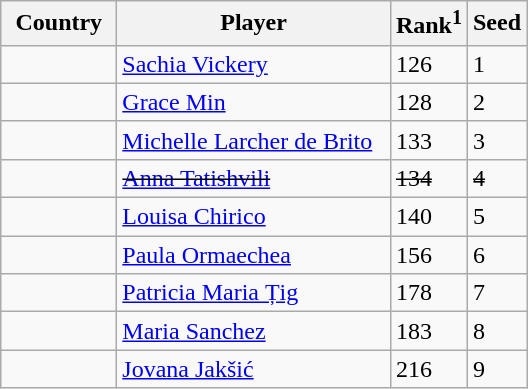<table class="sortable wikitable">
<tr>
<th width="70">Country</th>
<th width="175">Player</th>
<th>Rank<sup>1</sup></th>
<th>Seed</th>
</tr>
<tr>
<td></td>
<td><a href='#'>Sachia Vickery</a></td>
<td>126</td>
<td>1</td>
</tr>
<tr>
<td></td>
<td><a href='#'>Grace Min</a></td>
<td>128</td>
<td>2</td>
</tr>
<tr>
<td></td>
<td><a href='#'>Michelle Larcher de Brito</a></td>
<td>133</td>
<td>3</td>
</tr>
<tr>
<td><s></s></td>
<td><s><a href='#'>Anna Tatishvili</a></s></td>
<td><s>134</s></td>
<td><s>4</s></td>
</tr>
<tr>
<td></td>
<td><a href='#'>Louisa Chirico</a></td>
<td>140</td>
<td>5</td>
</tr>
<tr>
<td></td>
<td><a href='#'>Paula Ormaechea</a></td>
<td>156</td>
<td>6</td>
</tr>
<tr>
<td></td>
<td><a href='#'>Patricia Maria Țig</a></td>
<td>178</td>
<td>7</td>
</tr>
<tr>
<td></td>
<td><a href='#'>Maria Sanchez</a></td>
<td>183</td>
<td>8</td>
</tr>
<tr>
<td></td>
<td><a href='#'>Jovana Jakšić</a></td>
<td>216</td>
<td>9</td>
</tr>
</table>
